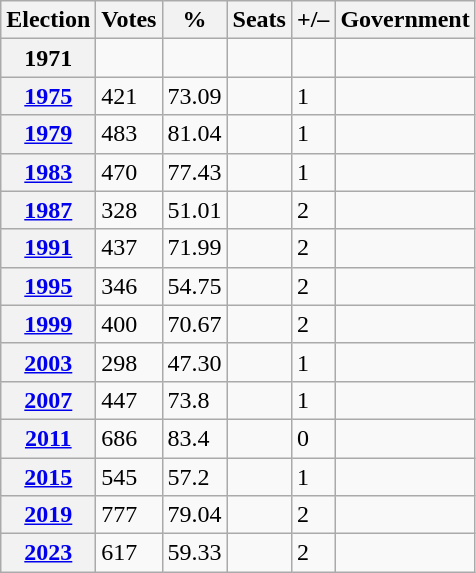<table class=wikitable style="text-align: left;">
<tr>
<th>Election</th>
<th>Votes</th>
<th>%</th>
<th>Seats</th>
<th>+/–</th>
<th>Government</th>
</tr>
<tr>
<th>1971</th>
<td></td>
<td></td>
<td></td>
<td></td>
<td></td>
</tr>
<tr>
<th><a href='#'>1975</a></th>
<td>421</td>
<td>73.09</td>
<td></td>
<td> 1</td>
<td></td>
</tr>
<tr>
<th><a href='#'>1979</a></th>
<td>483</td>
<td>81.04</td>
<td></td>
<td> 1</td>
<td></td>
</tr>
<tr>
<th><a href='#'>1983</a></th>
<td>470</td>
<td>77.43</td>
<td></td>
<td> 1</td>
<td></td>
</tr>
<tr>
<th><a href='#'>1987</a></th>
<td>328</td>
<td>51.01</td>
<td></td>
<td> 2</td>
<td></td>
</tr>
<tr>
<th><a href='#'>1991</a></th>
<td>437</td>
<td>71.99</td>
<td></td>
<td> 2</td>
<td></td>
</tr>
<tr>
<th><a href='#'>1995</a></th>
<td>346</td>
<td>54.75</td>
<td></td>
<td> 2</td>
<td></td>
</tr>
<tr>
<th><a href='#'>1999</a></th>
<td>400</td>
<td>70.67</td>
<td></td>
<td> 2</td>
<td></td>
</tr>
<tr>
<th><a href='#'>2003</a></th>
<td>298</td>
<td>47.30</td>
<td></td>
<td> 1</td>
<td></td>
</tr>
<tr>
<th><a href='#'>2007</a></th>
<td>447</td>
<td>73.8</td>
<td></td>
<td> 1</td>
<td></td>
</tr>
<tr>
<th><a href='#'>2011</a></th>
<td>686</td>
<td>83.4</td>
<td></td>
<td> 0</td>
<td></td>
</tr>
<tr>
<th><a href='#'>2015</a></th>
<td>545</td>
<td>57.2</td>
<td></td>
<td> 1</td>
<td></td>
</tr>
<tr>
<th><a href='#'>2019</a></th>
<td>777</td>
<td>79.04</td>
<td></td>
<td> 2</td>
<td></td>
</tr>
<tr>
<th><a href='#'>2023</a></th>
<td>617</td>
<td>59.33</td>
<td></td>
<td> 2</td>
<td></td>
</tr>
</table>
